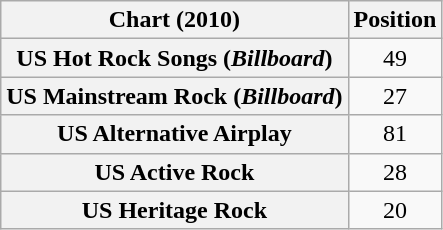<table class="wikitable plainrowheaders">
<tr>
<th>Chart (2010)</th>
<th>Position</th>
</tr>
<tr>
<th scope="row">US Hot Rock Songs (<em>Billboard</em>)</th>
<td align="center">49</td>
</tr>
<tr>
<th scope="row">US Mainstream Rock (<em>Billboard</em>)</th>
<td align="center">27</td>
</tr>
<tr>
<th scope="row">US Alternative Airplay</th>
<td align="center">81</td>
</tr>
<tr>
<th scope="row">US Active Rock</th>
<td align="center">28</td>
</tr>
<tr>
<th scope="row">US Heritage Rock</th>
<td align="center">20</td>
</tr>
</table>
